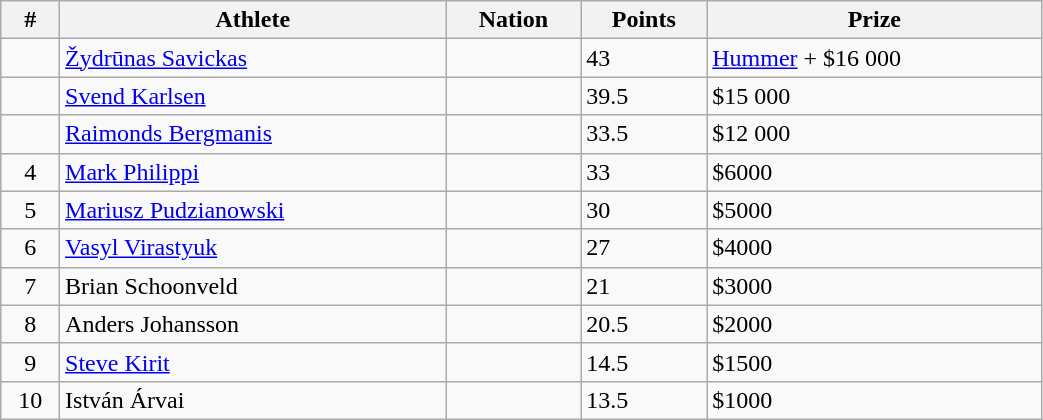<table class="wikitable" style="display: inline-table;width: 55%;">
<tr>
<th scope="col">#</th>
<th scope="col">Athlete</th>
<th scope="col">Nation</th>
<th scope="col">Points</th>
<th scope="col">Prize</th>
</tr>
<tr>
<td align="center"></td>
<td><a href='#'>Žydrūnas Savickas</a></td>
<td></td>
<td>43</td>
<td><a href='#'>Hummer</a> + $16 000</td>
</tr>
<tr>
<td align="center"></td>
<td><a href='#'>Svend Karlsen</a></td>
<td></td>
<td>39.5</td>
<td>$15 000</td>
</tr>
<tr>
<td align="center"></td>
<td><a href='#'>Raimonds Bergmanis</a></td>
<td></td>
<td>33.5</td>
<td>$12 000</td>
</tr>
<tr>
<td align="center">4</td>
<td><a href='#'>Mark Philippi</a></td>
<td></td>
<td>33</td>
<td>$6000</td>
</tr>
<tr>
<td align="center">5</td>
<td><a href='#'>Mariusz Pudzianowski</a></td>
<td></td>
<td>30</td>
<td>$5000</td>
</tr>
<tr>
<td align="center">6</td>
<td><a href='#'>Vasyl Virastyuk</a></td>
<td></td>
<td>27</td>
<td>$4000</td>
</tr>
<tr>
<td align="center">7</td>
<td>Brian Schoonveld</td>
<td></td>
<td>21</td>
<td>$3000</td>
</tr>
<tr>
<td align="center">8</td>
<td>Anders Johansson</td>
<td></td>
<td>20.5</td>
<td>$2000</td>
</tr>
<tr>
<td align="center">9</td>
<td><a href='#'>Steve Kirit</a></td>
<td></td>
<td>14.5</td>
<td>$1500</td>
</tr>
<tr>
<td align="center">10</td>
<td>István Árvai</td>
<td></td>
<td>13.5</td>
<td>$1000</td>
</tr>
</table>
